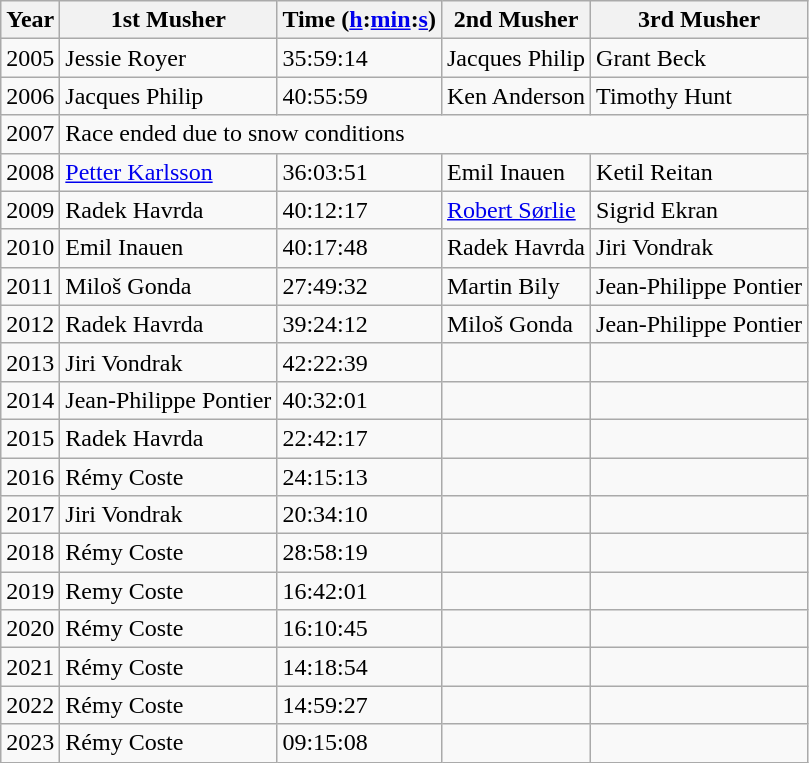<table class="wikitable">
<tr>
<th>Year</th>
<th>1st Musher</th>
<th>Time (<a href='#'>h</a>:<a href='#'>min</a>:<a href='#'>s</a>)</th>
<th>2nd Musher</th>
<th>3rd Musher</th>
</tr>
<tr>
<td>2005</td>
<td> Jessie Royer</td>
<td>35:59:14</td>
<td> Jacques Philip</td>
<td> Grant Beck</td>
</tr>
<tr>
<td>2006</td>
<td> Jacques Philip</td>
<td>40:55:59</td>
<td> Ken Anderson</td>
<td> Timothy Hunt</td>
</tr>
<tr>
<td>2007</td>
<td colspan=4>Race ended due to snow conditions</td>
</tr>
<tr>
<td>2008</td>
<td> <a href='#'>Petter Karlsson</a></td>
<td>36:03:51</td>
<td> Emil Inauen</td>
<td> Ketil Reitan</td>
</tr>
<tr>
<td>2009</td>
<td> Radek Havrda</td>
<td>40:12:17</td>
<td> <a href='#'>Robert Sørlie</a></td>
<td> Sigrid Ekran</td>
</tr>
<tr>
<td>2010</td>
<td> Emil Inauen</td>
<td>40:17:48</td>
<td> Radek Havrda</td>
<td> Jiri Vondrak</td>
</tr>
<tr>
<td>2011</td>
<td> Miloš Gonda</td>
<td>27:49:32</td>
<td> Martin Bily</td>
<td> Jean-Philippe Pontier</td>
</tr>
<tr>
<td>2012</td>
<td> Radek Havrda</td>
<td>39:24:12</td>
<td> Miloš Gonda</td>
<td> Jean-Philippe Pontier</td>
</tr>
<tr>
<td>2013</td>
<td> Jiri Vondrak</td>
<td>42:22:39</td>
<td></td>
<td></td>
</tr>
<tr>
<td>2014</td>
<td> Jean-Philippe Pontier</td>
<td>40:32:01</td>
<td></td>
<td></td>
</tr>
<tr>
<td>2015</td>
<td>  Radek Havrda</td>
<td>22:42:17</td>
<td></td>
<td></td>
</tr>
<tr>
<td>2016</td>
<td> Rémy Coste</td>
<td>24:15:13</td>
<td></td>
<td></td>
</tr>
<tr>
<td>2017</td>
<td>  Jiri Vondrak</td>
<td>20:34:10</td>
<td></td>
<td></td>
</tr>
<tr>
<td>2018</td>
<td> Rémy Coste</td>
<td>28:58:19</td>
<td></td>
<td></td>
</tr>
<tr>
<td>2019</td>
<td> Remy Coste</td>
<td>16:42:01</td>
<td></td>
<td></td>
</tr>
<tr>
<td>2020</td>
<td> Rémy Coste</td>
<td>16:10:45</td>
<td></td>
<td></td>
</tr>
<tr>
<td>2021</td>
<td> Rémy Coste</td>
<td>14:18:54</td>
<td></td>
<td></td>
</tr>
<tr>
<td>2022</td>
<td> Rémy Coste</td>
<td>14:59:27</td>
<td></td>
<td></td>
</tr>
<tr>
<td>2023</td>
<td> Rémy Coste</td>
<td>09:15:08</td>
<td></td>
<td></td>
</tr>
</table>
